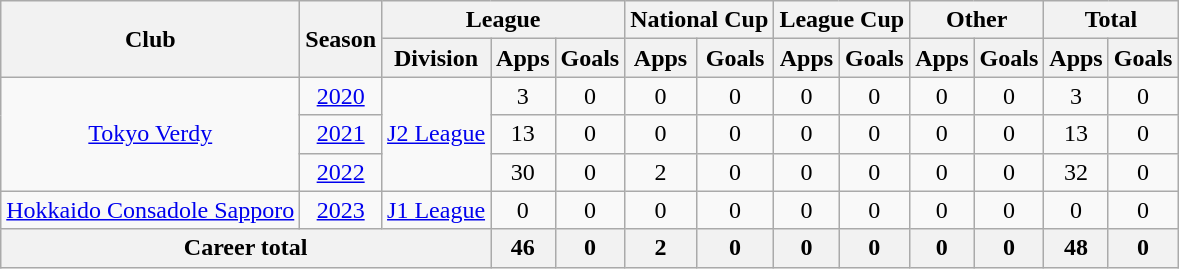<table class="wikitable" style="text-align: center;">
<tr>
<th rowspan="2">Club</th>
<th rowspan="2">Season</th>
<th colspan="3">League</th>
<th colspan="2">National Cup</th>
<th colspan="2">League Cup</th>
<th colspan="2">Other</th>
<th colspan="2">Total</th>
</tr>
<tr>
<th>Division</th>
<th>Apps</th>
<th>Goals</th>
<th>Apps</th>
<th>Goals</th>
<th>Apps</th>
<th>Goals</th>
<th>Apps</th>
<th>Goals</th>
<th>Apps</th>
<th>Goals</th>
</tr>
<tr>
<td rowspan="3"><a href='#'>Tokyo Verdy</a></td>
<td><a href='#'>2020</a></td>
<td rowspan="3"><a href='#'>J2 League</a></td>
<td>3</td>
<td>0</td>
<td>0</td>
<td>0</td>
<td>0</td>
<td>0</td>
<td>0</td>
<td>0</td>
<td>3</td>
<td>0</td>
</tr>
<tr>
<td><a href='#'>2021</a></td>
<td>13</td>
<td>0</td>
<td>0</td>
<td>0</td>
<td>0</td>
<td>0</td>
<td>0</td>
<td>0</td>
<td>13</td>
<td>0</td>
</tr>
<tr>
<td><a href='#'>2022</a></td>
<td>30</td>
<td>0</td>
<td>2</td>
<td>0</td>
<td>0</td>
<td>0</td>
<td>0</td>
<td>0</td>
<td>32</td>
<td>0</td>
</tr>
<tr>
<td><a href='#'>Hokkaido Consadole Sapporo</a></td>
<td><a href='#'>2023</a></td>
<td><a href='#'>J1 League</a></td>
<td>0</td>
<td>0</td>
<td>0</td>
<td>0</td>
<td>0</td>
<td>0</td>
<td>0</td>
<td>0</td>
<td>0</td>
<td>0</td>
</tr>
<tr>
<th colspan="3">Career total</th>
<th>46</th>
<th>0</th>
<th>2</th>
<th>0</th>
<th>0</th>
<th>0</th>
<th>0</th>
<th>0</th>
<th>48</th>
<th>0</th>
</tr>
</table>
